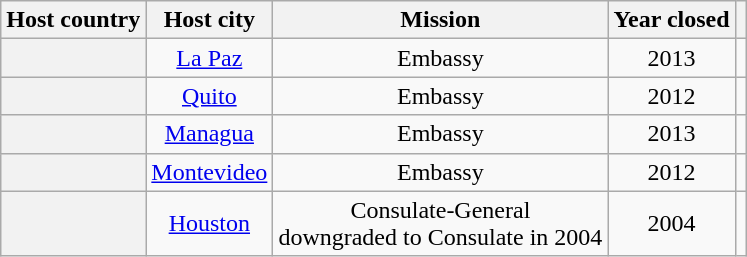<table class="wikitable plainrowheaders" style="text-align:center;">
<tr>
<th scope="col">Host country</th>
<th scope="col">Host city</th>
<th scope="col">Mission</th>
<th scope="col">Year closed</th>
<th scope="col"></th>
</tr>
<tr>
<th scope="row"></th>
<td><a href='#'>La Paz</a></td>
<td>Embassy</td>
<td>2013</td>
<td></td>
</tr>
<tr>
<th scope="row"></th>
<td><a href='#'>Quito</a></td>
<td>Embassy</td>
<td>2012</td>
<td></td>
</tr>
<tr>
<th scope="row"></th>
<td><a href='#'>Managua</a></td>
<td>Embassy</td>
<td>2013</td>
<td></td>
</tr>
<tr>
<th scope="row"></th>
<td><a href='#'>Montevideo</a></td>
<td>Embassy</td>
<td>2012</td>
<td></td>
</tr>
<tr>
<th scope="row"></th>
<td><a href='#'>Houston</a></td>
<td>Consulate-General<br>downgraded to Consulate in 2004</td>
<td>2004</td>
<td></td>
</tr>
</table>
